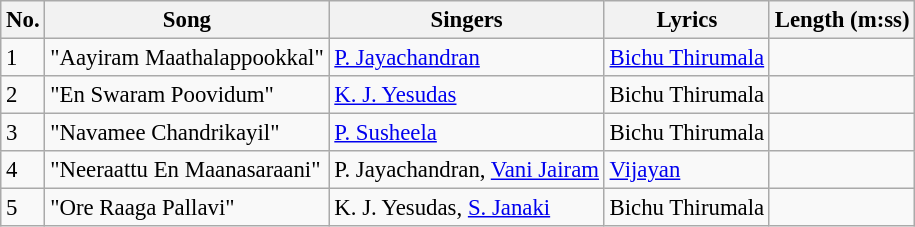<table class="wikitable" style="font-size:95%;">
<tr>
<th>No.</th>
<th>Song</th>
<th>Singers</th>
<th>Lyrics</th>
<th>Length (m:ss)</th>
</tr>
<tr>
<td>1</td>
<td>"Aayiram Maathalappookkal"</td>
<td><a href='#'>P. Jayachandran</a></td>
<td><a href='#'>Bichu Thirumala</a></td>
<td></td>
</tr>
<tr>
<td>2</td>
<td>"En Swaram Poovidum"</td>
<td><a href='#'>K. J. Yesudas</a></td>
<td>Bichu Thirumala</td>
<td></td>
</tr>
<tr>
<td>3</td>
<td>"Navamee Chandrikayil"</td>
<td><a href='#'>P. Susheela</a></td>
<td>Bichu Thirumala</td>
<td></td>
</tr>
<tr>
<td>4</td>
<td>"Neeraattu En Maanasaraani"</td>
<td>P. Jayachandran, <a href='#'>Vani Jairam</a></td>
<td><a href='#'>Vijayan</a></td>
<td></td>
</tr>
<tr>
<td>5</td>
<td>"Ore Raaga Pallavi"</td>
<td>K. J. Yesudas, <a href='#'>S. Janaki</a></td>
<td>Bichu Thirumala</td>
<td></td>
</tr>
</table>
